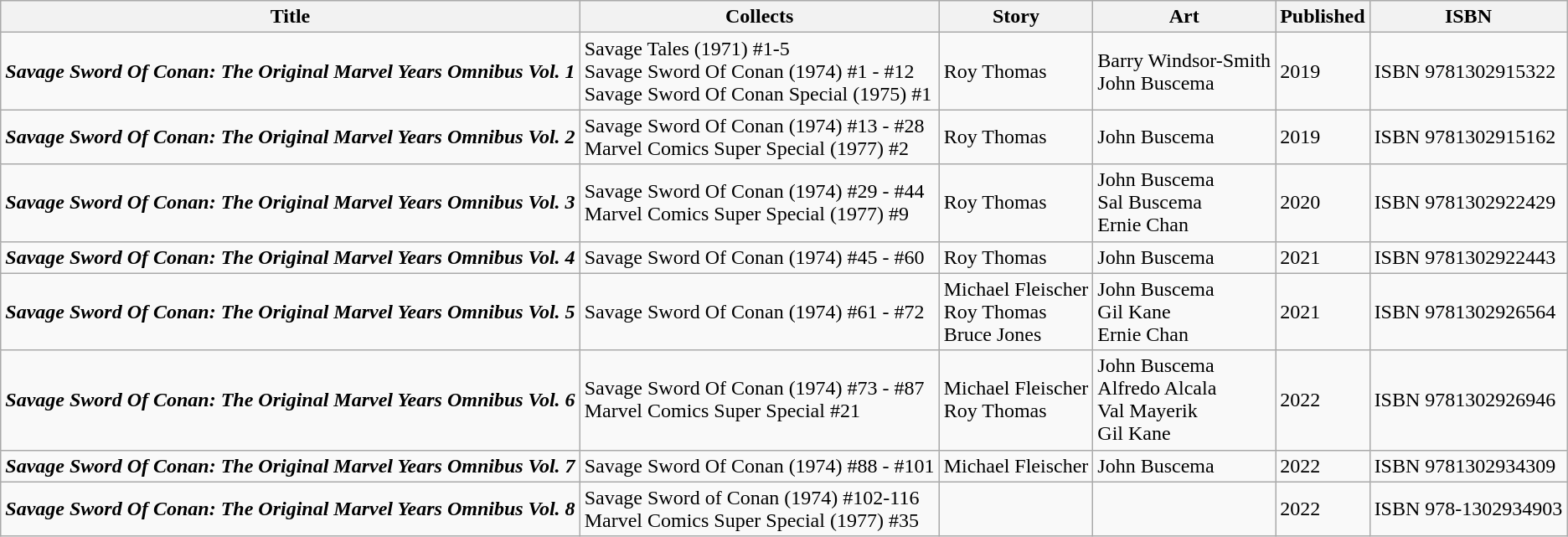<table class="wikitable">
<tr>
<th>Title</th>
<th>Collects</th>
<th>Story</th>
<th>Art</th>
<th>Published</th>
<th>ISBN</th>
</tr>
<tr>
<td><strong><em>Savage Sword Of Conan: The Original Marvel Years Omnibus Vol. 1</em></strong></td>
<td>Savage Tales (1971) #1-5<br>Savage Sword Of Conan (1974) #1 - #12<br>Savage Sword Of Conan Special (1975) #1</td>
<td>Roy Thomas</td>
<td>Barry Windsor-Smith<br>John Buscema</td>
<td>2019</td>
<td>ISBN 9781302915322</td>
</tr>
<tr>
<td><strong><em>Savage Sword Of Conan: The Original Marvel Years Omnibus Vol. 2</em></strong></td>
<td>Savage Sword Of Conan (1974) #13 - #28<br>Marvel Comics Super Special (1977) #2</td>
<td>Roy Thomas</td>
<td>John Buscema</td>
<td>2019</td>
<td>ISBN 9781302915162</td>
</tr>
<tr>
<td><strong><em>Savage Sword Of Conan: The Original Marvel Years Omnibus Vol. 3</em></strong></td>
<td>Savage Sword Of Conan (1974) #29 - #44<br>Marvel Comics Super Special (1977) #9</td>
<td>Roy Thomas</td>
<td>John Buscema<br>Sal Buscema<br>Ernie Chan</td>
<td>2020</td>
<td>ISBN 9781302922429</td>
</tr>
<tr>
<td><strong><em>Savage Sword Of Conan: The Original Marvel Years Omnibus Vol. 4</em></strong></td>
<td>Savage Sword Of Conan (1974) #45 - #60</td>
<td>Roy Thomas</td>
<td>John Buscema</td>
<td>2021</td>
<td>ISBN 9781302922443</td>
</tr>
<tr>
<td><strong><em>Savage Sword Of Conan: The Original Marvel Years Omnibus Vol. 5</em></strong></td>
<td>Savage Sword Of Conan (1974) #61 - #72</td>
<td>Michael Fleischer<br>Roy Thomas<br>Bruce Jones</td>
<td>John Buscema<br>Gil Kane<br>Ernie Chan</td>
<td>2021</td>
<td>ISBN 9781302926564</td>
</tr>
<tr>
<td><strong><em>Savage Sword Of Conan: The Original Marvel Years Omnibus Vol. 6</em></strong></td>
<td>Savage Sword Of Conan (1974) #73 - #87<br>Marvel Comics Super Special #21</td>
<td>Michael Fleischer<br>Roy Thomas</td>
<td>John Buscema<br>Alfredo Alcala<br>Val Mayerik<br>Gil Kane</td>
<td>2022</td>
<td>ISBN 9781302926946</td>
</tr>
<tr>
<td><strong><em>Savage Sword Of Conan: The Original Marvel Years Omnibus Vol. 7</em></strong></td>
<td>Savage Sword Of Conan (1974) #88 - #101</td>
<td>Michael Fleischer</td>
<td>John Buscema</td>
<td>2022</td>
<td>ISBN 9781302934309</td>
</tr>
<tr>
<td><strong><em>Savage Sword Of Conan: The Original Marvel Years Omnibus Vol. 8</em></strong></td>
<td>Savage Sword of Conan (1974) #102-116<br>Marvel Comics Super Special (1977) #35</td>
<td></td>
<td></td>
<td>2022</td>
<td>ISBN 978-1302934903</td>
</tr>
</table>
